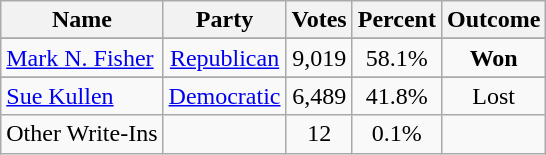<table class=wikitable style="text-align:center">
<tr>
<th>Name</th>
<th>Party</th>
<th>Votes</th>
<th>Percent</th>
<th>Outcome</th>
</tr>
<tr>
</tr>
<tr>
<td align=left><a href='#'>Mark N. Fisher</a></td>
<td><a href='#'>Republican</a></td>
<td>9,019</td>
<td>58.1%</td>
<td><strong>Won</strong></td>
</tr>
<tr>
</tr>
<tr>
<td align=left><a href='#'>Sue Kullen</a></td>
<td><a href='#'>Democratic</a></td>
<td>6,489</td>
<td>41.8%</td>
<td>Lost</td>
</tr>
<tr>
<td align=left>Other Write-Ins</td>
<td></td>
<td>12</td>
<td>0.1%</td>
<td></td>
</tr>
</table>
